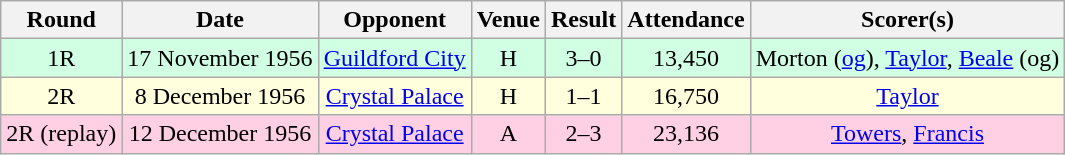<table style="text-align:center;" class="wikitable sortable">
<tr>
<th>Round</th>
<th>Date</th>
<th>Opponent</th>
<th>Venue</th>
<th>Result</th>
<th>Attendance</th>
<th>Scorer(s)</th>
</tr>
<tr style="background:#d0ffe3;">
<td>1R</td>
<td>17 November 1956</td>
<td><a href='#'>Guildford City</a></td>
<td>H</td>
<td>3–0</td>
<td>13,450</td>
<td>Morton (<a href='#'>og</a>), <a href='#'>Taylor</a>, <a href='#'>Beale</a> (og)</td>
</tr>
<tr style="background:#ffd;">
<td>2R</td>
<td>8 December 1956</td>
<td><a href='#'>Crystal Palace</a></td>
<td>H</td>
<td>1–1</td>
<td>16,750</td>
<td><a href='#'>Taylor</a></td>
</tr>
<tr style="background:#ffd0e3;">
<td>2R (replay)</td>
<td>12 December 1956</td>
<td><a href='#'>Crystal Palace</a></td>
<td>A</td>
<td>2–3 </td>
<td>23,136</td>
<td><a href='#'>Towers</a>, <a href='#'>Francis</a></td>
</tr>
</table>
